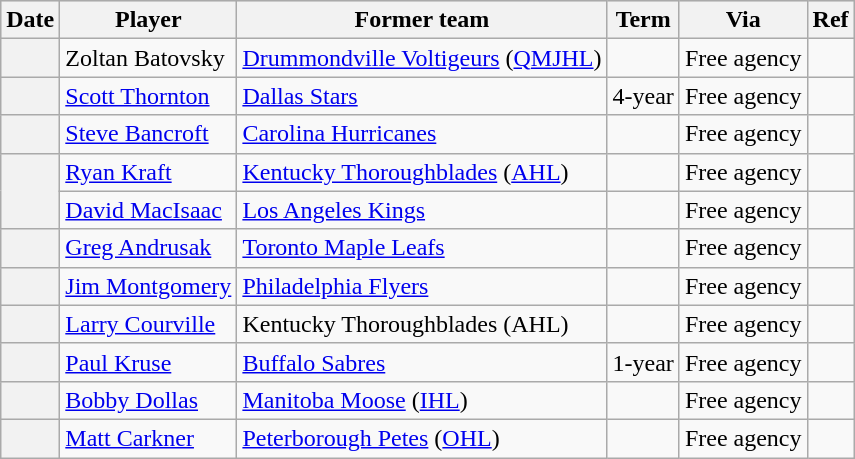<table class="wikitable plainrowheaders">
<tr style="background:#ddd; text-align:center;">
<th>Date</th>
<th>Player</th>
<th>Former team</th>
<th>Term</th>
<th>Via</th>
<th>Ref</th>
</tr>
<tr>
<th scope="row"></th>
<td>Zoltan Batovsky</td>
<td><a href='#'>Drummondville Voltigeurs</a> (<a href='#'>QMJHL</a>)</td>
<td></td>
<td>Free agency</td>
<td></td>
</tr>
<tr>
<th scope="row"></th>
<td><a href='#'>Scott Thornton</a></td>
<td><a href='#'>Dallas Stars</a></td>
<td>4-year</td>
<td>Free agency</td>
<td></td>
</tr>
<tr>
<th scope="row"></th>
<td><a href='#'>Steve Bancroft</a></td>
<td><a href='#'>Carolina Hurricanes</a></td>
<td></td>
<td>Free agency</td>
<td></td>
</tr>
<tr>
<th scope="row" rowspan=2></th>
<td><a href='#'>Ryan Kraft</a></td>
<td><a href='#'>Kentucky Thoroughblades</a> (<a href='#'>AHL</a>)</td>
<td></td>
<td>Free agency</td>
<td></td>
</tr>
<tr>
<td><a href='#'>David MacIsaac</a></td>
<td><a href='#'>Los Angeles Kings</a></td>
<td></td>
<td>Free agency</td>
<td></td>
</tr>
<tr>
<th scope="row"></th>
<td><a href='#'>Greg Andrusak</a></td>
<td><a href='#'>Toronto Maple Leafs</a></td>
<td></td>
<td>Free agency</td>
<td></td>
</tr>
<tr>
<th scope="row"></th>
<td><a href='#'>Jim Montgomery</a></td>
<td><a href='#'>Philadelphia Flyers</a></td>
<td></td>
<td>Free agency</td>
<td></td>
</tr>
<tr>
<th scope="row"></th>
<td><a href='#'>Larry Courville</a></td>
<td>Kentucky Thoroughblades (AHL)</td>
<td></td>
<td>Free agency</td>
<td></td>
</tr>
<tr>
<th scope="row"></th>
<td><a href='#'>Paul Kruse</a></td>
<td><a href='#'>Buffalo Sabres</a></td>
<td>1-year</td>
<td>Free agency</td>
<td></td>
</tr>
<tr>
<th scope="row"></th>
<td><a href='#'>Bobby Dollas</a></td>
<td><a href='#'>Manitoba Moose</a> (<a href='#'>IHL</a>)</td>
<td></td>
<td>Free agency</td>
<td></td>
</tr>
<tr>
<th scope="row"></th>
<td><a href='#'>Matt Carkner</a></td>
<td><a href='#'>Peterborough Petes</a> (<a href='#'>OHL</a>)</td>
<td></td>
<td>Free agency</td>
<td></td>
</tr>
</table>
